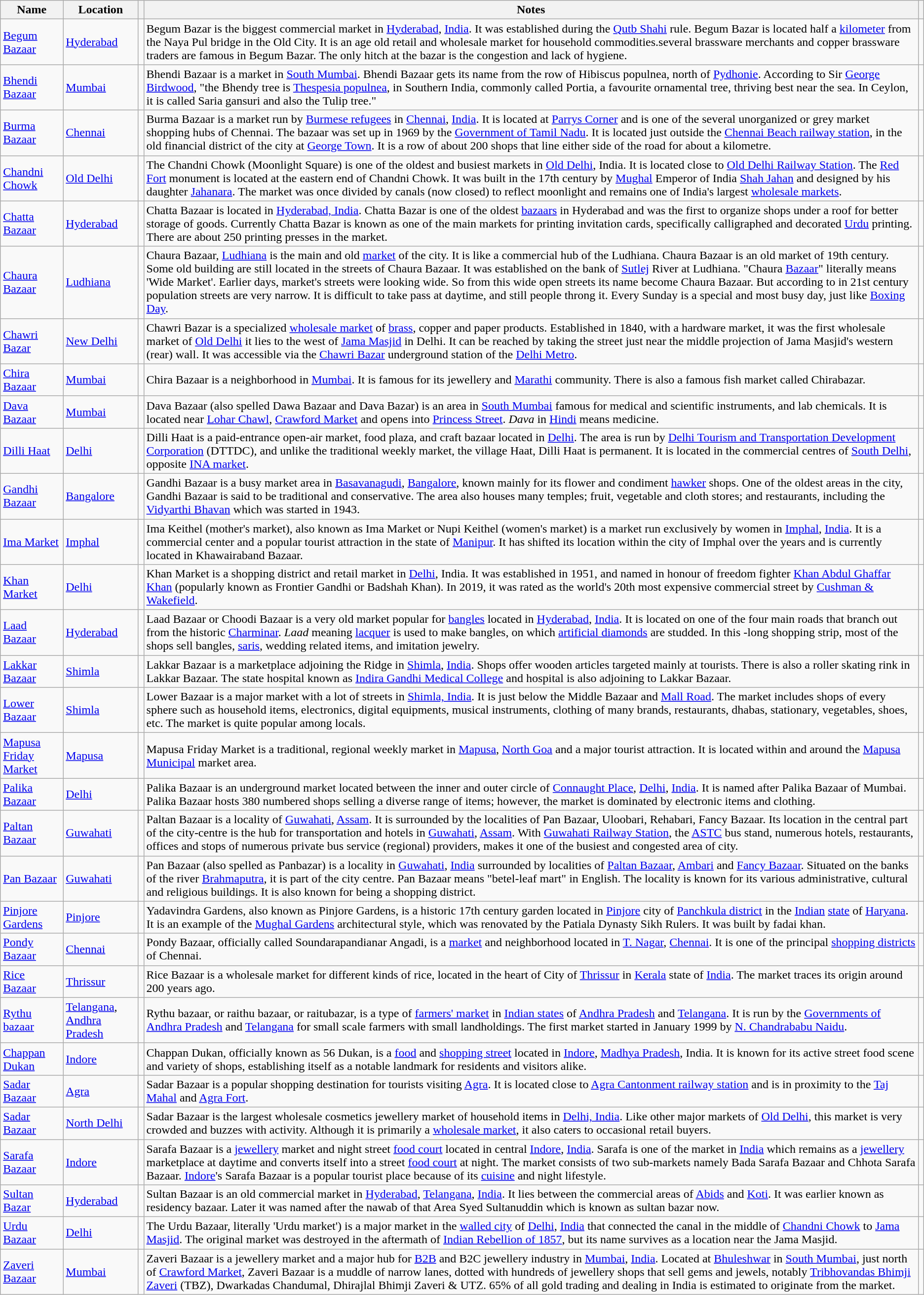<table class="wikitable">
<tr>
<th>Name</th>
<th>Location</th>
<th></th>
<th>Notes</th>
<th></th>
</tr>
<tr>
<td><a href='#'>Begum Bazaar</a></td>
<td><a href='#'>Hyderabad</a></td>
<td></td>
<td>Begum Bazar is the biggest commercial market in <a href='#'>Hyderabad</a>, <a href='#'>India</a>. It was established during the <a href='#'>Qutb Shahi</a> rule. Begum Bazar is located half a <a href='#'>kilometer</a> from the Naya Pul bridge in the Old City. It is an age old retail and wholesale market for household commodities.several brassware merchants and copper brassware traders are famous in Begum Bazar.  The only hitch at the bazar is the congestion and lack of hygiene.</td>
<td></td>
</tr>
<tr>
<td><a href='#'>Bhendi Bazaar</a></td>
<td><a href='#'>Mumbai</a></td>
<td></td>
<td>Bhendi Bazaar is a market in <a href='#'>South Mumbai</a>. Bhendi Bazaar gets its name from the row of Hibiscus populnea, north of <a href='#'>Pydhonie</a>. According to Sir <a href='#'>George Birdwood</a>, "the Bhendy tree is <a href='#'>Thespesia populnea</a>, in Southern India, commonly called Portia, a favourite ornamental tree, thriving best near the sea. In Ceylon, it is called Saria gansuri and also the Tulip tree."</td>
<td></td>
</tr>
<tr>
<td><a href='#'>Burma Bazaar</a></td>
<td><a href='#'>Chennai</a></td>
<td></td>
<td>Burma Bazaar is a market run by <a href='#'>Burmese refugees</a> in <a href='#'>Chennai</a>, <a href='#'>India</a>. It is located at <a href='#'>Parrys Corner</a> and is one of the several unorganized or grey market shopping hubs of Chennai. The bazaar was set up in 1969 by the <a href='#'>Government of Tamil Nadu</a>. It is located just outside the <a href='#'>Chennai Beach railway station</a>, in the old financial district of the city at <a href='#'>George Town</a>. It is a row of about 200 shops that line either side of the road for about a kilometre.</td>
<td></td>
</tr>
<tr>
<td><a href='#'>Chandni Chowk</a></td>
<td><a href='#'>Old Delhi</a></td>
<td></td>
<td>The Chandni Chowk (Moonlight Square) is one of the oldest and busiest markets in <a href='#'>Old Delhi</a>, India. It is located close to <a href='#'>Old Delhi Railway Station</a>. The <a href='#'>Red Fort</a> monument is located at the eastern end of Chandni Chowk.   It was built in the 17th century by <a href='#'>Mughal</a> Emperor of India <a href='#'>Shah Jahan</a> and designed by his daughter <a href='#'>Jahanara</a>. The market was once divided by canals (now closed) to reflect moonlight and remains one of India's largest <a href='#'>wholesale markets</a>.</td>
<td></td>
</tr>
<tr>
<td><a href='#'>Chatta Bazaar</a></td>
<td><a href='#'>Hyderabad</a></td>
<td></td>
<td>Chatta Bazaar is located in <a href='#'>Hyderabad, India</a>. Chatta Bazar is one of the oldest <a href='#'>bazaars</a> in Hyderabad and was the first to organize shops under a roof for better storage of goods. Currently Chatta Bazar is known as one of the main markets for printing invitation cards, specifically calligraphed and decorated <a href='#'>Urdu</a> printing. There are about 250 printing presses in the market.</td>
<td></td>
</tr>
<tr>
<td><a href='#'>Chaura Bazaar</a></td>
<td><a href='#'>Ludhiana</a></td>
<td></td>
<td>Chaura Bazaar, <a href='#'>Ludhiana</a> is the main and old <a href='#'>market</a> of the city. It is like a commercial hub of the Ludhiana. Chaura Bazaar is an old market of 19th century. Some old building are still located in the streets of Chaura Bazaar. It was established on the bank of <a href='#'>Sutlej</a> River at Ludhiana. "Chaura <a href='#'>Bazaar</a>" literally means 'Wide Market'. Earlier days, market's streets were looking wide. So from this wide open streets its name become Chaura Bazaar. But according to in 21st century population streets are very narrow. It is difficult to take pass at daytime, and still people throng it. Every Sunday is a special and most busy day, just like <a href='#'>Boxing Day</a>.</td>
<td></td>
</tr>
<tr>
<td><a href='#'>Chawri Bazar</a></td>
<td><a href='#'>New Delhi</a></td>
<td></td>
<td>Chawri Bazar is a specialized <a href='#'>wholesale market</a> of <a href='#'>brass</a>, copper and paper products. Established in 1840, with a hardware market, it was the first wholesale market of <a href='#'>Old Delhi</a> it lies to the west of <a href='#'>Jama Masjid</a> in Delhi. It can be reached by taking the street just near the middle projection of Jama Masjid's western (rear) wall. It was accessible via the <a href='#'>Chawri Bazar</a> underground station of the <a href='#'>Delhi Metro</a>.</td>
<td></td>
</tr>
<tr>
<td><a href='#'>Chira Bazaar</a></td>
<td><a href='#'>Mumbai</a></td>
<td></td>
<td>Chira Bazaar is a neighborhood in <a href='#'>Mumbai</a>. It is famous for its jewellery and <a href='#'>Marathi</a> community. There is also a famous fish market called Chirabazar.</td>
<td></td>
</tr>
<tr>
<td><a href='#'>Dava Bazaar</a></td>
<td><a href='#'>Mumbai</a></td>
<td></td>
<td>Dava Bazaar (also spelled Dawa Bazaar and Dava Bazar) is an area in <a href='#'>South Mumbai</a> famous for medical and scientific instruments, and lab chemicals. It is located near <a href='#'>Lohar Chawl</a>, <a href='#'>Crawford Market</a> and opens into <a href='#'>Princess Street</a>. <em>Dava</em> in <a href='#'>Hindi</a> means medicine.</td>
<td></td>
</tr>
<tr>
<td><a href='#'>Dilli Haat</a></td>
<td><a href='#'>Delhi</a></td>
<td></td>
<td>Dilli Haat is a paid-entrance open-air market, food plaza, and craft bazaar located in <a href='#'>Delhi</a>. The area is run by <a href='#'>Delhi Tourism and Transportation Development Corporation</a> (DTTDC), and  unlike the traditional weekly market, the village Haat, Dilli Haat is permanent. It is located in the commercial centres of <a href='#'>South Delhi</a>, opposite <a href='#'>INA market</a>.</td>
<td></td>
</tr>
<tr>
<td><a href='#'>Gandhi Bazaar</a></td>
<td><a href='#'>Bangalore</a></td>
<td></td>
<td>Gandhi Bazaar is a busy market area in <a href='#'>Basavanagudi</a>, <a href='#'>Bangalore</a>, known mainly for its flower and condiment <a href='#'>hawker</a> shops. One of the oldest areas in the city, Gandhi Bazaar is said to be traditional and conservative. The area also houses many temples; fruit, vegetable and cloth stores; and restaurants, including the <a href='#'>Vidyarthi Bhavan</a> which was started in 1943.</td>
<td></td>
</tr>
<tr>
<td><a href='#'>Ima Market</a></td>
<td><a href='#'>Imphal</a></td>
<td></td>
<td>Ima Keithel (mother's market), also known as Ima Market or Nupi Keithel (women's market) is a market run exclusively by women in <a href='#'>Imphal</a>, <a href='#'>India</a>. It is a commercial center and a popular tourist attraction in the state of <a href='#'>Manipur</a>. It has shifted its location within the city of Imphal over the years and is currently located in Khawairaband Bazaar.</td>
<td></td>
</tr>
<tr>
<td><a href='#'>Khan Market</a></td>
<td><a href='#'>Delhi</a></td>
<td></td>
<td>Khan Market is a shopping district and retail market in <a href='#'>Delhi</a>, India. It was established in 1951, and named in honour of freedom fighter <a href='#'>Khan Abdul Ghaffar Khan</a> (popularly known as Frontier Gandhi or Badshah Khan). In 2019, it was rated as the world's 20th most expensive commercial street by <a href='#'>Cushman & Wakefield</a>.</td>
<td></td>
</tr>
<tr>
<td><a href='#'>Laad Bazaar</a></td>
<td><a href='#'>Hyderabad</a></td>
<td></td>
<td>Laad Bazaar or Choodi Bazaar is a very old market popular for <a href='#'>bangles</a> located in <a href='#'>Hyderabad</a>, <a href='#'>India</a>. It is located  on one of the four main roads that branch out from the historic <a href='#'>Charminar</a>. <em>Laad</em> meaning <a href='#'>lacquer</a> is used to make bangles, on which <a href='#'>artificial diamonds</a> are studded. In this -long shopping strip, most of the shops sell bangles, <a href='#'>saris</a>, wedding related items, and imitation jewelry.</td>
<td></td>
</tr>
<tr>
<td><a href='#'>Lakkar Bazaar</a></td>
<td><a href='#'>Shimla</a></td>
<td></td>
<td>Lakkar Bazaar is a marketplace adjoining the Ridge in <a href='#'>Shimla</a>, <a href='#'>India</a>. Shops offer wooden articles targeted mainly at tourists. There is also a roller skating rink in Lakkar Bazaar. The state hospital known as <a href='#'>Indira Gandhi Medical College</a> and hospital is also adjoining to Lakkar Bazaar.</td>
<td></td>
</tr>
<tr>
<td><a href='#'>Lower Bazaar</a></td>
<td><a href='#'>Shimla</a></td>
<td></td>
<td>Lower Bazaar is a major market with a lot of streets in <a href='#'>Shimla, India</a>. It is just below the Middle Bazaar and <a href='#'>Mall Road</a>. The market includes shops of every sphere such as household items, electronics, digital equipments, musical instruments,  clothing of many brands, restaurants, dhabas, stationary, vegetables, shoes, etc. The market is quite popular among locals.</td>
<td></td>
</tr>
<tr>
<td><a href='#'>Mapusa Friday Market</a></td>
<td><a href='#'>Mapusa</a></td>
<td></td>
<td>Mapusa Friday Market is a traditional, regional weekly market in <a href='#'>Mapusa</a>, <a href='#'>North Goa</a> and a major tourist attraction. It is located within and around the <a href='#'>Mapusa</a> <a href='#'>Municipal</a> market area.</td>
<td></td>
</tr>
<tr>
<td><a href='#'>Palika Bazaar</a></td>
<td><a href='#'>Delhi</a></td>
<td></td>
<td>Palika Bazaar  is an underground market located between the inner and outer circle of <a href='#'>Connaught Place</a>, <a href='#'>Delhi</a>, <a href='#'>India</a>. It is named after Palika Bazaar of Mumbai. Palika Bazaar hosts 380 numbered shops selling a diverse range of items; however, the market is dominated by electronic items and clothing.</td>
<td></td>
</tr>
<tr>
<td><a href='#'>Paltan Bazaar</a></td>
<td><a href='#'>Guwahati</a></td>
<td></td>
<td>Paltan Bazaar is a locality of <a href='#'>Guwahati</a>, <a href='#'>Assam</a>. It is surrounded by the localities of Pan Bazaar, Uloobari, Rehabari, Fancy Bazaar. Its location in the central part of the city-centre is the hub for transportation and hotels in <a href='#'>Guwahati</a>, <a href='#'>Assam</a>. With <a href='#'>Guwahati Railway Station</a>, the <a href='#'>ASTC</a> bus stand, numerous hotels, restaurants, offices and stops of numerous private bus service (regional) providers, makes it one of the busiest and congested area of city.</td>
<td></td>
</tr>
<tr>
<td><a href='#'>Pan Bazaar</a></td>
<td><a href='#'>Guwahati</a></td>
<td></td>
<td>Pan Bazaar (also spelled as Panbazar) is a locality in <a href='#'>Guwahati</a>, <a href='#'>India</a> surrounded by localities of <a href='#'>Paltan Bazaar</a>, <a href='#'>Ambari</a> and <a href='#'>Fancy Bazaar</a>. Situated on the banks of the river <a href='#'>Brahmaputra</a>, it is part of the city centre. Pan Bazaar means "betel-leaf mart" in English. The locality is known for its various administrative, cultural and religious buildings. It is also known for being a shopping district.</td>
<td></td>
</tr>
<tr>
<td><a href='#'>Pinjore Gardens</a></td>
<td><a href='#'>Pinjore</a></td>
<td></td>
<td>Yadavindra Gardens, also known as Pinjore Gardens, is a historic 17th century garden located in <a href='#'>Pinjore</a> city of <a href='#'>Panchkula district</a> in the <a href='#'>Indian</a> <a href='#'>state</a> of <a href='#'>Haryana</a>. It is an example of the <a href='#'>Mughal Gardens</a> architectural style, which was renovated by the Patiala Dynasty Sikh Rulers. It was built by fadai khan.</td>
<td></td>
</tr>
<tr>
<td><a href='#'>Pondy Bazaar</a></td>
<td><a href='#'>Chennai</a></td>
<td></td>
<td>Pondy Bazaar, officially called Soundarapandianar Angadi, is a <a href='#'>market</a> and neighborhood located in <a href='#'>T. Nagar</a>, <a href='#'>Chennai</a>. It is one of the principal <a href='#'>shopping districts</a> of Chennai.</td>
<td></td>
</tr>
<tr>
<td><a href='#'>Rice Bazaar</a></td>
<td><a href='#'>Thrissur</a></td>
<td></td>
<td>Rice Bazaar is a wholesale market for different kinds of rice, located in the heart of City of <a href='#'>Thrissur</a> in <a href='#'>Kerala</a> state of <a href='#'>India</a>. The market traces its origin around 200 years ago.</td>
<td></td>
</tr>
<tr>
<td><a href='#'>Rythu bazaar</a></td>
<td><a href='#'>Telangana</a>, <a href='#'>Andhra Pradesh</a></td>
<td></td>
<td>Rythu bazaar, or raithu bazaar, or raitubazar, is a type of <a href='#'>farmers' market</a> in <a href='#'>Indian states</a> of <a href='#'>Andhra Pradesh</a> and <a href='#'>Telangana</a>. It is run by the <a href='#'>Governments of Andhra Pradesh</a> and <a href='#'>Telangana</a> for small scale farmers with small landholdings. The first market started in January 1999 by <a href='#'>N. Chandrababu Naidu</a>.</td>
<td></td>
</tr>
<tr>
<td><a href='#'>Chappan Dukan</a></td>
<td><a href='#'>Indore</a></td>
<td></td>
<td>Chappan Dukan, officially known as 56 Dukan, is a <a href='#'>food</a> and <a href='#'>shopping street</a> located in <a href='#'>Indore</a>, <a href='#'>Madhya Pradesh</a>, India. It is known for its active street food scene and variety of shops, establishing itself as a notable landmark for residents and visitors alike.</td>
<td></td>
</tr>
<tr>
<td><a href='#'>Sadar Bazaar</a></td>
<td><a href='#'>Agra</a></td>
<td></td>
<td>Sadar Bazaar is a popular shopping destination for tourists visiting <a href='#'>Agra</a>.  It is located close to <a href='#'>Agra Cantonment railway station</a> and is in proximity to the <a href='#'>Taj Mahal</a> and <a href='#'>Agra Fort</a>.</td>
<td></td>
</tr>
<tr>
<td><a href='#'>Sadar Bazaar</a></td>
<td><a href='#'>North Delhi</a></td>
<td></td>
<td>Sadar Bazaar is the largest wholesale cosmetics jewellery market of household items in <a href='#'>Delhi, India</a>. Like other major markets of <a href='#'>Old Delhi</a>, this market is very crowded and buzzes with activity. Although it is primarily a <a href='#'>wholesale market</a>, it also caters to occasional retail buyers.</td>
<td></td>
</tr>
<tr>
<td><a href='#'>Sarafa Bazaar</a></td>
<td><a href='#'>Indore</a></td>
<td></td>
<td>Sarafa Bazaar is a <a href='#'>jewellery</a> market and night street <a href='#'>food court</a> located in central <a href='#'>Indore</a>, <a href='#'>India</a>. Sarafa is one of the market in <a href='#'>India</a> which remains as a <a href='#'>jewellery</a> marketplace at daytime and converts itself into a street <a href='#'>food court</a> at night. The market consists of two sub-markets namely Bada Sarafa Bazaar and Chhota Sarafa Bazaar. <a href='#'>Indore</a>'s Sarafa Bazaar is a popular tourist place because of its <a href='#'>cuisine</a> and night lifestyle.</td>
<td></td>
</tr>
<tr>
<td><a href='#'>Sultan Bazar</a></td>
<td><a href='#'>Hyderabad</a></td>
<td></td>
<td>Sultan Bazaar is an old commercial market in <a href='#'>Hyderabad</a>,  <a href='#'>Telangana</a>, <a href='#'>India</a>. It lies between the commercial areas of <a href='#'>Abids</a> and <a href='#'>Koti</a>. It was earlier known as residency bazaar. Later it was named after the nawab of that Area Syed Sultanuddin which is known as sultan bazar now.</td>
<td></td>
</tr>
<tr>
<td><a href='#'>Urdu Bazaar</a></td>
<td><a href='#'>Delhi</a></td>
<td></td>
<td>The Urdu Bazaar, literally 'Urdu market') is a major market in the <a href='#'>walled city</a> of <a href='#'>Delhi</a>, <a href='#'>India</a> that connected the canal in the middle of <a href='#'>Chandni Chowk</a> to <a href='#'>Jama Masjid</a>. The original market was destroyed in the aftermath of <a href='#'>Indian Rebellion of 1857</a>, but its name survives as a location near the Jama Masjid.</td>
<td></td>
</tr>
<tr>
<td><a href='#'>Zaveri Bazaar</a></td>
<td><a href='#'>Mumbai</a></td>
<td></td>
<td>Zaveri Bazaar is a jewellery market and a major hub for <a href='#'>B2B</a> and B2C jewellery industry in <a href='#'>Mumbai</a>, <a href='#'>India</a>. Located at <a href='#'>Bhuleshwar</a> in <a href='#'>South Mumbai</a>, just north of <a href='#'>Crawford Market</a>, Zaveri Bazaar is a muddle of narrow lanes, dotted with hundreds of jewellery shops that sell gems and jewels, notably <a href='#'>Tribhovandas Bhimji Zaveri</a> (TBZ), Dwarkadas Chandumal, Dhirajlal Bhimji Zaveri & UTZ. 65% of all gold trading and dealing in India is estimated to originate from the market.</td>
<td></td>
</tr>
</table>
